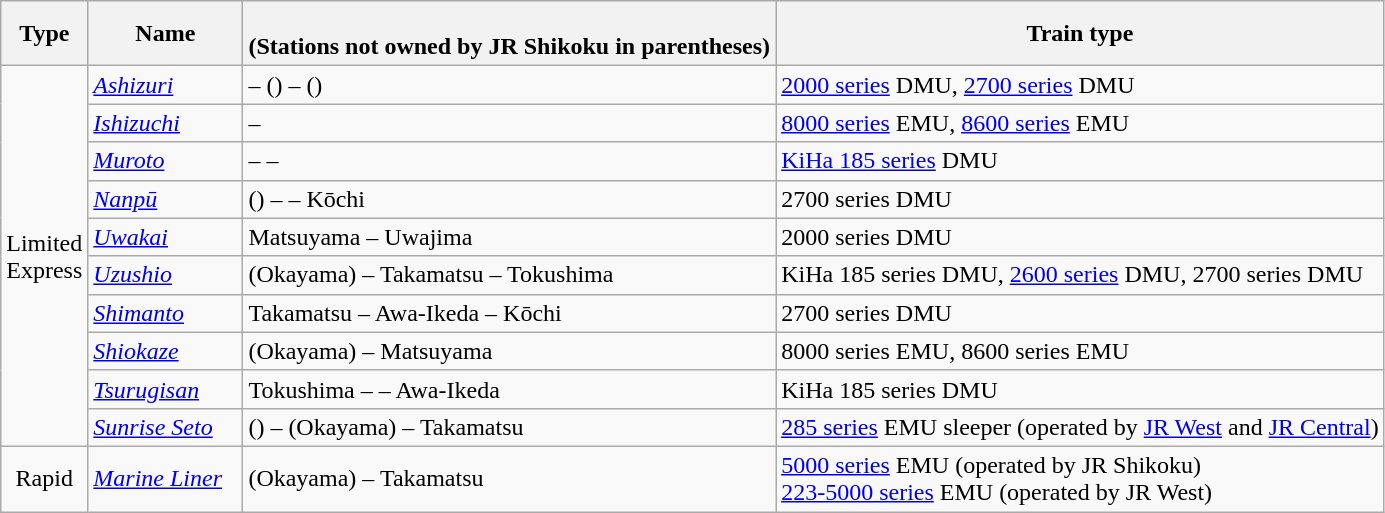<table class="wikitable">
<tr>
<th>Type</th>
<th style="width: 6em">Name</th>
<th><br><span>(Stations not owned by JR Shikoku in parentheses)</span></th>
<th>Train type</th>
</tr>
<tr>
<td style="text-align: center" rowspan="10">Limited<br>Express</td>
<td><em><a href='#'>Ashizuri</a></em></td>
<td> – () – ()</td>
<td><a href='#'>2000 series</a> DMU, <a href='#'>2700 series</a> DMU</td>
</tr>
<tr>
<td><em><a href='#'>Ishizuchi</a></em></td>
<td> – </td>
<td><a href='#'>8000 series</a> EMU, <a href='#'>8600 series</a> EMU</td>
</tr>
<tr>
<td><em><a href='#'>Muroto</a></em></td>
<td> –  – </td>
<td><a href='#'>KiHa 185 series</a> DMU</td>
</tr>
<tr>
<td><em><a href='#'>Nanpū</a></em></td>
<td>() –  – Kōchi</td>
<td>2700 series DMU</td>
</tr>
<tr>
<td><em><a href='#'>Uwakai</a></em></td>
<td>Matsuyama – Uwajima</td>
<td>2000 series DMU</td>
</tr>
<tr>
<td><em><a href='#'>Uzushio</a></em></td>
<td>(Okayama) – Takamatsu – Tokushima</td>
<td>KiHa 185 series DMU, <a href='#'>2600 series</a> DMU, 2700 series DMU</td>
</tr>
<tr>
<td><em><a href='#'>Shimanto</a></em></td>
<td>Takamatsu – Awa-Ikeda – Kōchi</td>
<td>2700 series DMU</td>
</tr>
<tr>
<td><em><a href='#'>Shiokaze</a></em></td>
<td>(Okayama) – Matsuyama</td>
<td>8000 series EMU, 8600 series EMU</td>
</tr>
<tr>
<td><em><a href='#'>Tsurugisan</a></em></td>
<td>Tokushima –  – Awa-Ikeda</td>
<td>KiHa 185 series DMU</td>
</tr>
<tr>
<td><em><a href='#'>Sunrise Seto</a></em></td>
<td>() – (Okayama) – Takamatsu</td>
<td><a href='#'>285 series</a> EMU sleeper (operated by <a href='#'>JR West</a> and <a href='#'>JR Central</a>)</td>
</tr>
<tr>
<td style="text-align: center">Rapid</td>
<td><em><a href='#'>Marine Liner</a></em></td>
<td>(Okayama) – Takamatsu</td>
<td><a href='#'>5000 series</a> EMU (operated by JR Shikoku)<br><a href='#'>223-5000 series</a> EMU (operated by JR West)</td>
</tr>
</table>
